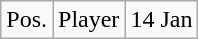<table class="wikitable" style="text-align:left;" bgcolor="yellow">
<tr>
<td>Pos.</td>
<td>Player</td>
<td>14 Jan</td>
</tr>
</table>
